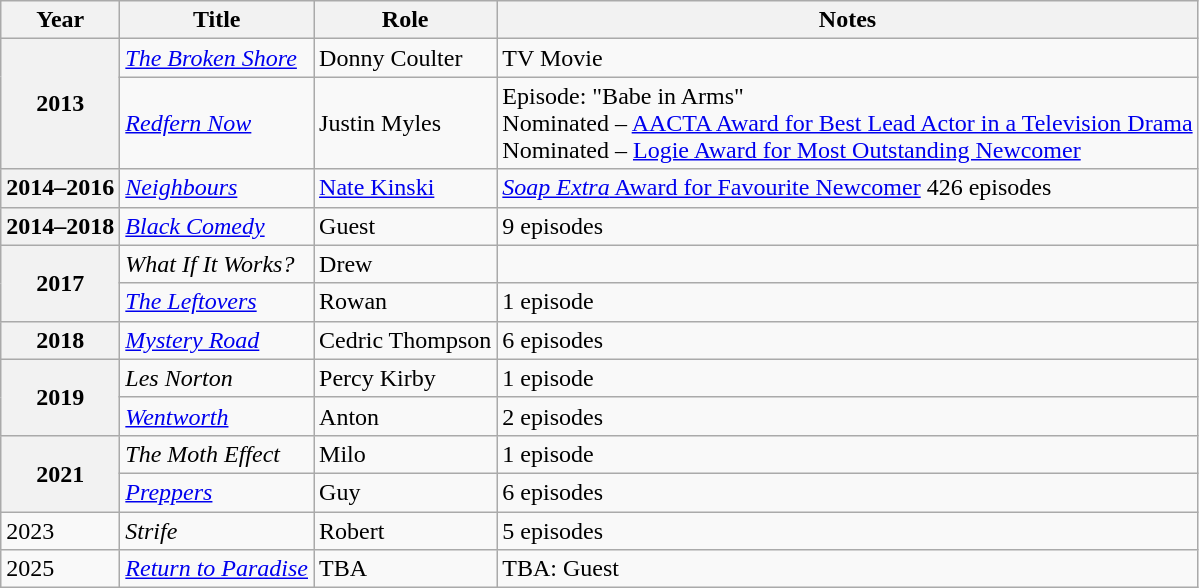<table class="wikitable sortable plainrowheaders">
<tr>
<th scope="col">Year</th>
<th scope="col">Title</th>
<th scope="col">Role</th>
<th scope="col" class="unsortable">Notes</th>
</tr>
<tr>
<th rowspan="2" scope="row">2013</th>
<td><em><a href='#'>The Broken Shore</a></em></td>
<td>Donny Coulter</td>
<td>TV Movie</td>
</tr>
<tr>
<td><em><a href='#'>Redfern Now</a></em></td>
<td>Justin Myles</td>
<td>Episode: "Babe in Arms"<br>Nominated – <a href='#'>AACTA Award for Best Lead Actor in a Television Drama</a><br>Nominated – <a href='#'>Logie Award for Most Outstanding Newcomer</a></td>
</tr>
<tr>
<th scope="row">2014–2016</th>
<td><em><a href='#'>Neighbours</a></em></td>
<td><a href='#'>Nate Kinski</a></td>
<td><a href='#'><em>Soap Extra</em> Award for Favourite Newcomer</a> 426 episodes</td>
</tr>
<tr>
<th scope="row">2014–2018</th>
<td><em><a href='#'>Black Comedy</a></em></td>
<td>Guest</td>
<td>9 episodes</td>
</tr>
<tr>
<th rowspan="2" scope="row">2017</th>
<td><em>What If It Works?</em></td>
<td>Drew</td>
<td></td>
</tr>
<tr>
<td><em><a href='#'>The Leftovers</a></em></td>
<td>Rowan</td>
<td>1 episode</td>
</tr>
<tr>
<th scope="row">2018</th>
<td><em><a href='#'>Mystery Road</a></em></td>
<td>Cedric Thompson</td>
<td>6 episodes</td>
</tr>
<tr>
<th rowspan="2" scope="row">2019</th>
<td><em>Les Norton</em></td>
<td>Percy Kirby</td>
<td>1 episode</td>
</tr>
<tr>
<td><em><a href='#'>Wentworth</a></em></td>
<td>Anton</td>
<td>2 episodes</td>
</tr>
<tr>
<th rowspan="2" scope="row">2021</th>
<td><em>The Moth Effect</em></td>
<td>Milo</td>
<td>1 episode</td>
</tr>
<tr>
<td><em><a href='#'>Preppers</a></em></td>
<td>Guy</td>
<td>6 episodes</td>
</tr>
<tr>
<td>2023</td>
<td><em>Strife</em></td>
<td>Robert</td>
<td>5 episodes</td>
</tr>
<tr>
<td>2025</td>
<td><a href='#'><em>Return to Paradise</em></a></td>
<td>TBA</td>
<td>TBA: Guest</td>
</tr>
</table>
